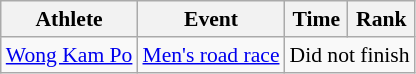<table class=wikitable style="font-size:90%">
<tr>
<th>Athlete</th>
<th>Event</th>
<th>Time</th>
<th>Rank</th>
</tr>
<tr align=center>
<td align=left><a href='#'>Wong Kam Po</a></td>
<td align=left><a href='#'>Men's road race</a></td>
<td colspan=2>Did not finish</td>
</tr>
</table>
